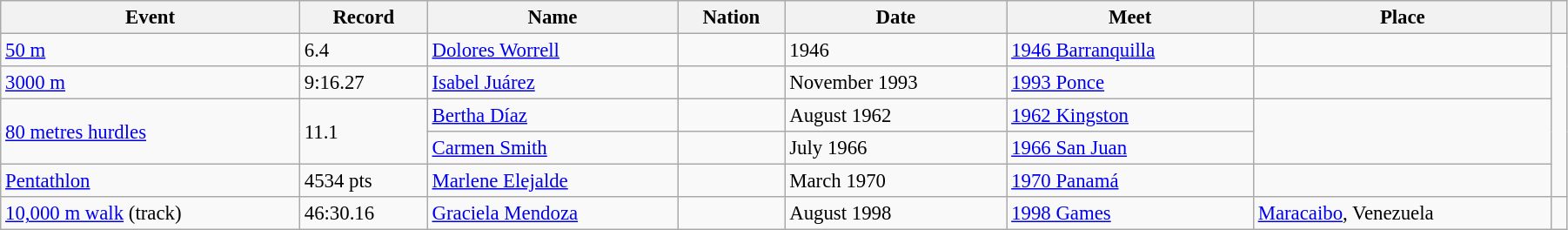<table class="wikitable" style="font-size:95%; width: 95%;">
<tr>
<th>Event</th>
<th>Record</th>
<th>Name</th>
<th>Nation</th>
<th>Date</th>
<th>Meet</th>
<th>Place</th>
<th></th>
</tr>
<tr>
<td><a href='#'>50 m</a></td>
<td>6.4 </td>
<td><a href='#'>Dolores Worrell</a></td>
<td></td>
<td>1946</td>
<td><a href='#'>1946 Barranquilla</a></td>
<td></td>
</tr>
<tr>
<td><a href='#'>3000 m</a></td>
<td>9:16.27</td>
<td><a href='#'>Isabel Juárez</a></td>
<td></td>
<td>November 1993</td>
<td><a href='#'>1993 Ponce</a></td>
<td></td>
</tr>
<tr>
<td rowspan = 2><a href='#'>80 metres hurdles</a></td>
<td rowspan = 2>11.1 </td>
<td><a href='#'>Bertha Díaz</a></td>
<td></td>
<td>August 1962</td>
<td><a href='#'>1962 Kingston</a></td>
<td rowspan = 2></td>
</tr>
<tr>
<td><a href='#'>Carmen Smith</a></td>
<td></td>
<td>July 1966</td>
<td><a href='#'>1966 San Juan</a></td>
</tr>
<tr>
<td><a href='#'>Pentathlon</a></td>
<td>4534 pts</td>
<td><a href='#'>Marlene Elejalde</a></td>
<td></td>
<td>March 1970</td>
<td><a href='#'>1970 Panamá</a></td>
<td></td>
</tr>
<tr>
<td><a href='#'>10,000 m walk</a> (track)</td>
<td>46:30.16</td>
<td><a href='#'>Graciela Mendoza</a></td>
<td></td>
<td>August 1998</td>
<td><a href='#'>1998 Games</a></td>
<td><a href='#'>Maracaibo</a>, Venezuela</td>
<td></td>
</tr>
</table>
